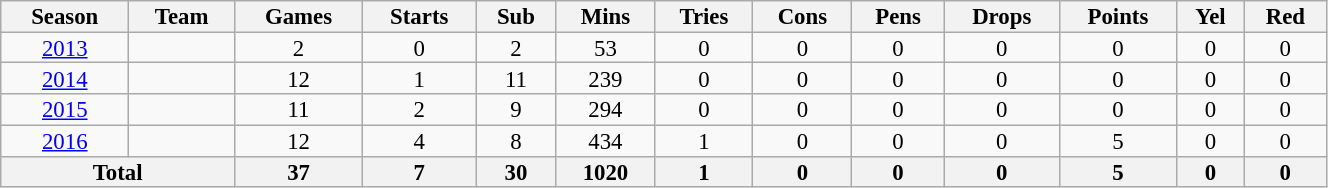<table class="wikitable" style="text-align:center; line-height:90%; font-size:95%; width:70%;">
<tr>
<th>Season</th>
<th>Team</th>
<th>Games</th>
<th>Starts</th>
<th>Sub</th>
<th>Mins</th>
<th>Tries</th>
<th>Cons</th>
<th>Pens</th>
<th>Drops</th>
<th>Points</th>
<th>Yel</th>
<th>Red</th>
</tr>
<tr>
<td><a href='#'>2013</a></td>
<td></td>
<td>2</td>
<td>0</td>
<td>2</td>
<td>53</td>
<td>0</td>
<td>0</td>
<td>0</td>
<td>0</td>
<td>0</td>
<td>0</td>
<td>0</td>
</tr>
<tr>
<td><a href='#'>2014</a></td>
<td></td>
<td>12</td>
<td>1</td>
<td>11</td>
<td>239</td>
<td>0</td>
<td>0</td>
<td>0</td>
<td>0</td>
<td>0</td>
<td>0</td>
<td>0</td>
</tr>
<tr>
<td><a href='#'>2015</a></td>
<td></td>
<td>11</td>
<td>2</td>
<td>9</td>
<td>294</td>
<td>0</td>
<td>0</td>
<td>0</td>
<td>0</td>
<td>0</td>
<td>0</td>
<td>0</td>
</tr>
<tr>
<td><a href='#'>2016</a></td>
<td></td>
<td>12</td>
<td>4</td>
<td>8</td>
<td>434</td>
<td>1</td>
<td>0</td>
<td>0</td>
<td>0</td>
<td>5</td>
<td>0</td>
<td>0</td>
</tr>
<tr>
<th colspan="2">Total</th>
<th>37</th>
<th>7</th>
<th>30</th>
<th>1020</th>
<th>1</th>
<th>0</th>
<th>0</th>
<th>0</th>
<th>5</th>
<th>0</th>
<th>0</th>
</tr>
</table>
